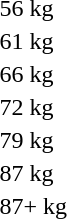<table>
<tr>
<td>56 kg</td>
<td></td>
<td></td>
<td></td>
</tr>
<tr>
<td>61 kg</td>
<td></td>
<td></td>
<td></td>
</tr>
<tr>
<td>66 kg</td>
<td></td>
<td></td>
<td></td>
</tr>
<tr>
<td>72 kg</td>
<td></td>
<td></td>
<td></td>
</tr>
<tr>
<td>79 kg</td>
<td></td>
<td></td>
<td></td>
</tr>
<tr>
<td>87 kg</td>
<td></td>
<td></td>
<td></td>
</tr>
<tr>
<td>87+ kg</td>
<td></td>
<td></td>
<td></td>
</tr>
</table>
